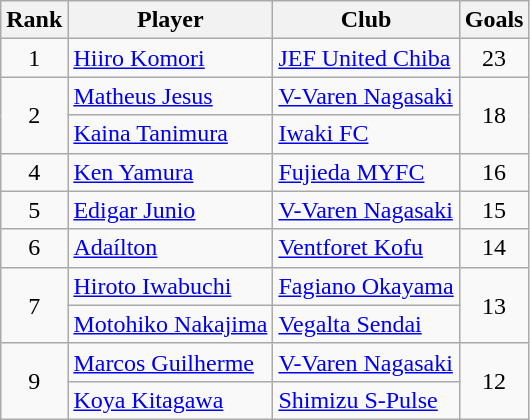<table class="wikitable" style="text-align:center">
<tr>
<th>Rank</th>
<th>Player</th>
<th>Club</th>
<th>Goals</th>
</tr>
<tr>
<td>1</td>
<td align=left> <a href='#'>Hiiro Komori</a></td>
<td align=left><a href='#'>JEF United Chiba</a></td>
<td>23</td>
</tr>
<tr>
<td rowspan="2">2</td>
<td align=left> <a href='#'>Matheus Jesus</a></td>
<td align=left><a href='#'>V-Varen Nagasaki</a></td>
<td rowspan="2">18</td>
</tr>
<tr>
<td align=left> <a href='#'>Kaina Tanimura</a></td>
<td align=left><a href='#'>Iwaki FC</a></td>
</tr>
<tr>
<td>4</td>
<td align=left> <a href='#'>Ken Yamura</a></td>
<td align=left><a href='#'>Fujieda MYFC</a></td>
<td>16</td>
</tr>
<tr>
<td>5</td>
<td align=left> <a href='#'>Edigar Junio</a></td>
<td align=left><a href='#'>V-Varen Nagasaki</a></td>
<td>15</td>
</tr>
<tr>
<td>6</td>
<td align=left> <a href='#'>Adaílton</a></td>
<td align=left><a href='#'>Ventforet Kofu</a></td>
<td>14</td>
</tr>
<tr>
<td rowspan="2">7</td>
<td align=left> <a href='#'>Hiroto Iwabuchi</a></td>
<td align=left><a href='#'>Fagiano Okayama</a></td>
<td rowspan="2">13</td>
</tr>
<tr>
<td align=left> <a href='#'>Motohiko Nakajima</a></td>
<td align=left><a href='#'>Vegalta Sendai</a></td>
</tr>
<tr>
<td rowspan="2">9</td>
<td align=left> <a href='#'>Marcos Guilherme</a></td>
<td align=left><a href='#'>V-Varen Nagasaki</a></td>
<td rowspan="2">12</td>
</tr>
<tr>
<td align=left> <a href='#'>Koya Kitagawa</a></td>
<td align=left><a href='#'>Shimizu S-Pulse</a></td>
</tr>
</table>
